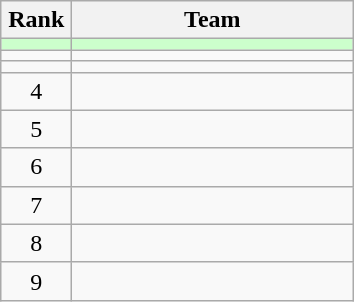<table class="wikitable" style="text-align: center;">
<tr>
<th width=40>Rank</th>
<th width=180>Team</th>
</tr>
<tr bgcolor=ccffcc>
<td></td>
<td align=left></td>
</tr>
<tr>
<td></td>
<td align=left></td>
</tr>
<tr>
<td></td>
<td align=left></td>
</tr>
<tr>
<td>4</td>
<td align=left></td>
</tr>
<tr>
<td>5</td>
<td align=left></td>
</tr>
<tr>
<td>6</td>
<td align=left></td>
</tr>
<tr>
<td>7</td>
<td align=left></td>
</tr>
<tr>
<td>8</td>
<td align=left></td>
</tr>
<tr>
<td>9</td>
<td align=left></td>
</tr>
</table>
